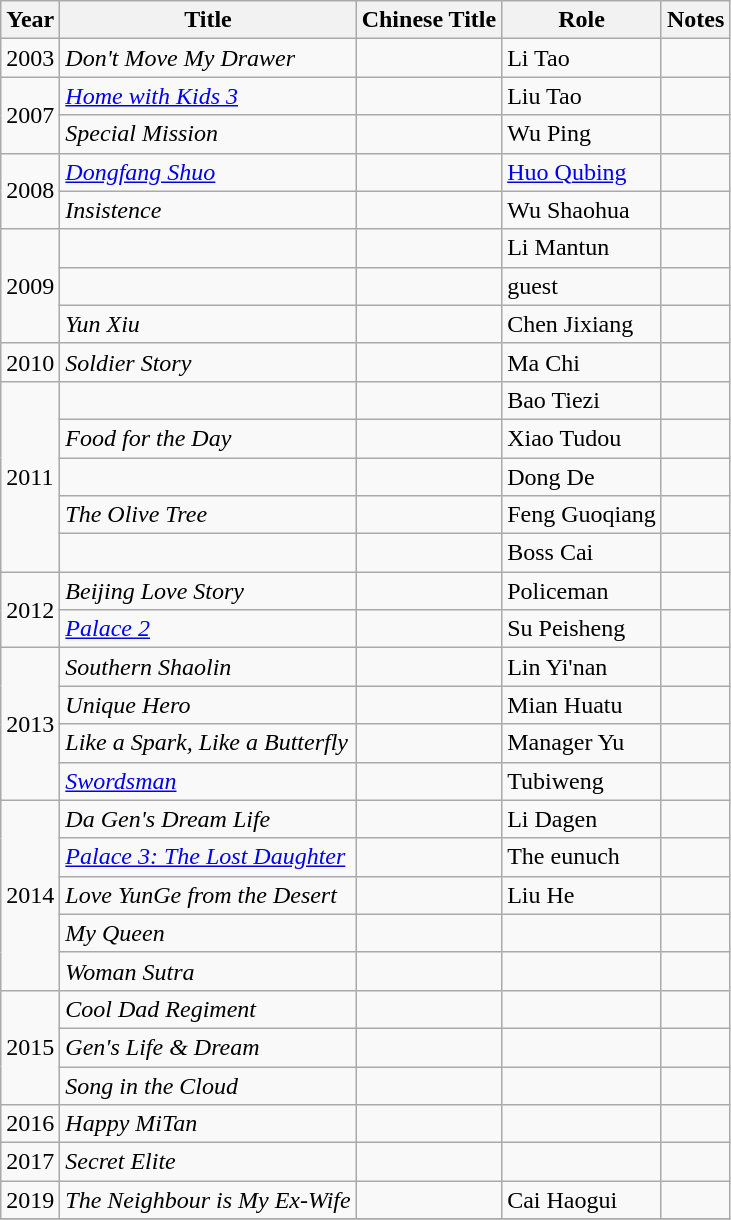<table class="wikitable">
<tr>
<th>Year</th>
<th>Title</th>
<th>Chinese Title</th>
<th>Role</th>
<th>Notes</th>
</tr>
<tr>
<td>2003</td>
<td><em>Don't Move My Drawer</em></td>
<td></td>
<td>Li Tao</td>
<td></td>
</tr>
<tr>
<td rowspan="2">2007</td>
<td><em><a href='#'>Home with Kids 3</a></em></td>
<td></td>
<td>Liu Tao</td>
<td></td>
</tr>
<tr>
<td><em>Special Mission</em></td>
<td></td>
<td>Wu Ping</td>
<td></td>
</tr>
<tr>
<td rowspan="2">2008</td>
<td><em><a href='#'>Dongfang Shuo</a></em></td>
<td></td>
<td><a href='#'>Huo Qubing</a></td>
<td></td>
</tr>
<tr>
<td><em>Insistence</em></td>
<td></td>
<td>Wu Shaohua</td>
<td></td>
</tr>
<tr>
<td rowspan="3">2009</td>
<td></td>
<td></td>
<td>Li Mantun</td>
<td></td>
</tr>
<tr>
<td></td>
<td></td>
<td>guest</td>
<td></td>
</tr>
<tr>
<td><em>Yun Xiu</em></td>
<td></td>
<td>Chen Jixiang</td>
<td></td>
</tr>
<tr>
<td>2010</td>
<td><em>Soldier Story</em></td>
<td></td>
<td>Ma Chi</td>
<td></td>
</tr>
<tr>
<td rowspan="5">2011</td>
<td></td>
<td></td>
<td>Bao Tiezi</td>
<td></td>
</tr>
<tr>
<td><em>Food for the Day</em></td>
<td></td>
<td>Xiao Tudou</td>
<td></td>
</tr>
<tr>
<td></td>
<td></td>
<td>Dong De</td>
<td></td>
</tr>
<tr>
<td><em>The Olive Tree</em></td>
<td></td>
<td>Feng Guoqiang</td>
<td></td>
</tr>
<tr>
<td></td>
<td></td>
<td>Boss Cai</td>
<td></td>
</tr>
<tr>
<td rowspan="2">2012</td>
<td><em>Beijing Love Story</em></td>
<td></td>
<td>Policeman</td>
<td></td>
</tr>
<tr>
<td><em><a href='#'>Palace 2</a></em></td>
<td></td>
<td>Su Peisheng</td>
<td></td>
</tr>
<tr>
<td rowspan="4">2013</td>
<td><em>Southern Shaolin</em></td>
<td></td>
<td>Lin Yi'nan</td>
<td></td>
</tr>
<tr>
<td><em>Unique Hero</em></td>
<td></td>
<td>Mian Huatu</td>
<td></td>
</tr>
<tr>
<td><em>Like a Spark, Like a Butterfly</em></td>
<td></td>
<td>Manager Yu</td>
<td></td>
</tr>
<tr>
<td><em><a href='#'>Swordsman</a></em></td>
<td></td>
<td>Tubiweng</td>
<td></td>
</tr>
<tr>
<td rowspan="5">2014</td>
<td><em>Da Gen's Dream Life</em></td>
<td></td>
<td>Li Dagen</td>
<td></td>
</tr>
<tr>
<td><em><a href='#'>Palace 3: The Lost Daughter</a></em></td>
<td></td>
<td>The eunuch</td>
<td></td>
</tr>
<tr>
<td><em>Love YunGe from the Desert</em></td>
<td></td>
<td>Liu He</td>
<td></td>
</tr>
<tr>
<td><em>My Queen</em></td>
<td></td>
<td></td>
<td></td>
</tr>
<tr>
<td><em>Woman Sutra</em></td>
<td></td>
<td></td>
<td></td>
</tr>
<tr>
<td rowspan="3">2015</td>
<td><em>Cool Dad Regiment </em></td>
<td></td>
<td></td>
<td></td>
</tr>
<tr>
<td><em>Gen's Life & Dream</em></td>
<td></td>
<td></td>
<td></td>
</tr>
<tr>
<td><em>Song in the Cloud</em></td>
<td></td>
<td></td>
<td></td>
</tr>
<tr>
<td>2016</td>
<td><em>Happy MiTan</em></td>
<td></td>
<td></td>
<td></td>
</tr>
<tr>
<td>2017</td>
<td><em>Secret Elite</em></td>
<td></td>
<td></td>
<td></td>
</tr>
<tr>
<td>2019</td>
<td><em>The Neighbour is My Ex-Wife</em></td>
<td></td>
<td>Cai Haogui</td>
<td></td>
</tr>
<tr>
</tr>
</table>
